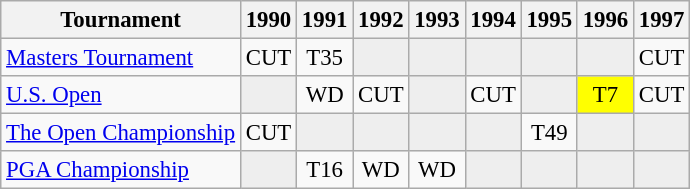<table class="wikitable" style="font-size:95%;text-align:center;">
<tr>
<th>Tournament</th>
<th>1990</th>
<th>1991</th>
<th>1992</th>
<th>1993</th>
<th>1994</th>
<th>1995</th>
<th>1996</th>
<th>1997</th>
</tr>
<tr>
<td align=left><a href='#'>Masters Tournament</a></td>
<td>CUT</td>
<td>T35</td>
<td style="background:#eeeeee;"></td>
<td style="background:#eeeeee;"></td>
<td style="background:#eeeeee;"></td>
<td style="background:#eeeeee;"></td>
<td style="background:#eeeeee;"></td>
<td>CUT</td>
</tr>
<tr>
<td align=left><a href='#'>U.S. Open</a></td>
<td style="background:#eeeeee;"></td>
<td>WD</td>
<td>CUT</td>
<td style="background:#eeeeee;"></td>
<td>CUT</td>
<td style="background:#eeeeee;"></td>
<td style="background:yellow;">T7</td>
<td>CUT</td>
</tr>
<tr>
<td align=left><a href='#'>The Open Championship</a></td>
<td>CUT</td>
<td style="background:#eeeeee;"></td>
<td style="background:#eeeeee;"></td>
<td style="background:#eeeeee;"></td>
<td style="background:#eeeeee;"></td>
<td>T49</td>
<td style="background:#eeeeee;"></td>
<td style="background:#eeeeee;"></td>
</tr>
<tr>
<td align=left><a href='#'>PGA Championship</a></td>
<td style="background:#eeeeee;"></td>
<td>T16</td>
<td>WD</td>
<td>WD</td>
<td style="background:#eeeeee;"></td>
<td style="background:#eeeeee;"></td>
<td style="background:#eeeeee;"></td>
<td style="background:#eeeeee;"></td>
</tr>
</table>
